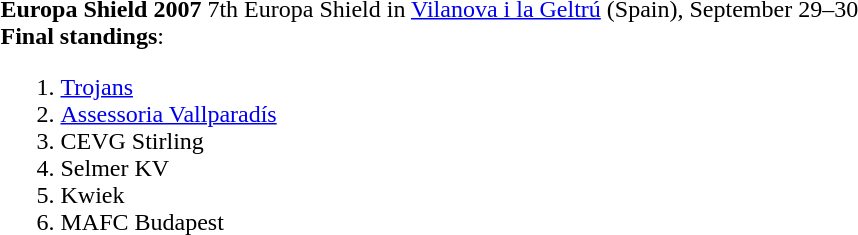<table>
<tr>
<td width="720" style="margin: 0 0 0 0" valig=top><br><strong>Europa Shield 2007</strong>
7th Europa Shield in <a href='#'>Vilanova i la Geltrú</a> (Spain), September 29–30<br><strong>Final standings</strong>:<ol><li><a href='#'>Trojans</a> </li><li><a href='#'>Assessoria Vallparadís</a> </li><li>CEVG Stirling </li><li>Selmer KV </li><li>Kwiek </li><li>MAFC Budapest </li></ol></td>
</tr>
</table>
